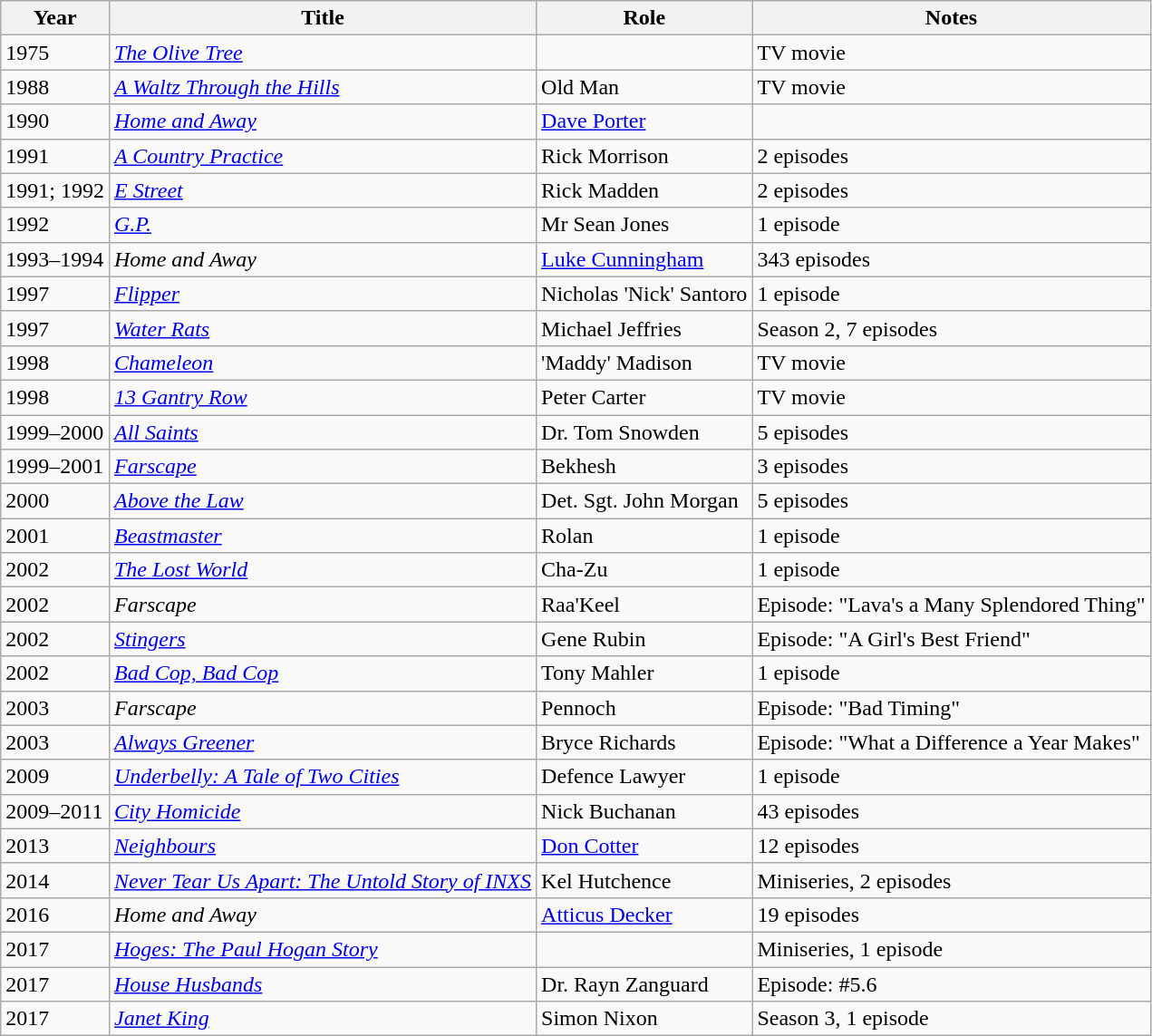<table class="wikitable sortable plainrowheaders">
<tr>
<th scope="col">Year</th>
<th scope="col">Title</th>
<th scope="col">Role</th>
<th scope="col" class="unsortable">Notes</th>
</tr>
<tr>
<td>1975</td>
<td><em><a href='#'>The Olive Tree</a></em></td>
<td></td>
<td>TV movie</td>
</tr>
<tr>
<td>1988</td>
<td><em><a href='#'>A Waltz Through the Hills</a></em></td>
<td>Old Man</td>
<td>TV movie</td>
</tr>
<tr>
<td>1990</td>
<td><em><a href='#'>Home and Away</a></em></td>
<td><a href='#'>Dave Porter</a></td>
<td></td>
</tr>
<tr>
<td>1991</td>
<td><em><a href='#'>A Country Practice</a></em></td>
<td>Rick Morrison</td>
<td>2 episodes</td>
</tr>
<tr>
<td>1991; 1992</td>
<td><em><a href='#'>E Street</a></em></td>
<td>Rick Madden</td>
<td>2 episodes</td>
</tr>
<tr>
<td>1992</td>
<td><em><a href='#'>G.P.</a></em></td>
<td>Mr Sean Jones</td>
<td>1 episode</td>
</tr>
<tr>
<td>1993–1994</td>
<td><em>Home and Away</em></td>
<td><a href='#'>Luke Cunningham</a></td>
<td>343 episodes</td>
</tr>
<tr>
<td>1997</td>
<td><em><a href='#'>Flipper</a></em></td>
<td>Nicholas 'Nick' Santoro</td>
<td>1 episode</td>
</tr>
<tr>
<td>1997</td>
<td><em><a href='#'>Water Rats</a></em></td>
<td>Michael Jeffries</td>
<td>Season 2, 7 episodes</td>
</tr>
<tr>
<td>1998</td>
<td><em><a href='#'>Chameleon</a></em></td>
<td>'Maddy' Madison</td>
<td>TV movie</td>
</tr>
<tr>
<td>1998</td>
<td><em><a href='#'>13 Gantry Row</a></em></td>
<td>Peter Carter</td>
<td>TV movie</td>
</tr>
<tr>
<td>1999–2000</td>
<td><em><a href='#'>All Saints</a></em></td>
<td>Dr. Tom Snowden</td>
<td>5 episodes</td>
</tr>
<tr>
<td>1999–2001</td>
<td><em><a href='#'>Farscape</a></em></td>
<td>Bekhesh</td>
<td>3 episodes</td>
</tr>
<tr>
<td>2000</td>
<td><em><a href='#'>Above the Law</a></em></td>
<td>Det. Sgt. John Morgan</td>
<td>5 episodes</td>
</tr>
<tr>
<td>2001</td>
<td><em><a href='#'>Beastmaster</a></em></td>
<td>Rolan</td>
<td>1 episode</td>
</tr>
<tr>
<td>2002</td>
<td><em><a href='#'>The Lost World</a></em></td>
<td>Cha-Zu</td>
<td>1 episode</td>
</tr>
<tr>
<td>2002</td>
<td><em>Farscape</em></td>
<td>Raa'Keel</td>
<td>Episode: "Lava's a Many Splendored Thing"</td>
</tr>
<tr>
<td>2002</td>
<td><em><a href='#'>Stingers</a></em></td>
<td>Gene Rubin</td>
<td>Episode: "A Girl's Best Friend"</td>
</tr>
<tr>
<td>2002</td>
<td><em><a href='#'>Bad Cop, Bad Cop</a></em></td>
<td>Tony Mahler</td>
<td>1 episode</td>
</tr>
<tr>
<td>2003</td>
<td><em>Farscape</em></td>
<td>Pennoch</td>
<td>Episode: "Bad Timing"</td>
</tr>
<tr>
<td>2003</td>
<td><em><a href='#'>Always Greener</a></em></td>
<td>Bryce Richards</td>
<td>Episode: "What a Difference a Year Makes"</td>
</tr>
<tr>
<td>2009</td>
<td><em><a href='#'>Underbelly: A Tale of Two Cities</a></em></td>
<td>Defence Lawyer</td>
<td>1 episode</td>
</tr>
<tr>
<td>2009–2011</td>
<td><em><a href='#'>City Homicide</a></em></td>
<td>Nick Buchanan</td>
<td>43 episodes</td>
</tr>
<tr>
<td>2013</td>
<td><em><a href='#'>Neighbours</a></em></td>
<td><a href='#'>Don Cotter</a></td>
<td>12 episodes</td>
</tr>
<tr>
<td>2014</td>
<td><em><a href='#'>Never Tear Us Apart: The Untold Story of INXS</a></em></td>
<td>Kel Hutchence</td>
<td>Miniseries, 2 episodes</td>
</tr>
<tr>
<td>2016</td>
<td><em>Home and Away</em></td>
<td><a href='#'>Atticus Decker</a></td>
<td>19 episodes</td>
</tr>
<tr>
<td>2017</td>
<td><em><a href='#'>Hoges: The Paul Hogan Story</a></em></td>
<td></td>
<td>Miniseries, 1 episode</td>
</tr>
<tr>
<td>2017</td>
<td><em><a href='#'>House Husbands</a></em></td>
<td>Dr. Rayn Zanguard</td>
<td>Episode: #5.6</td>
</tr>
<tr>
<td>2017</td>
<td><em><a href='#'>Janet King</a></em></td>
<td>Simon Nixon</td>
<td>Season 3, 1 episode</td>
</tr>
</table>
